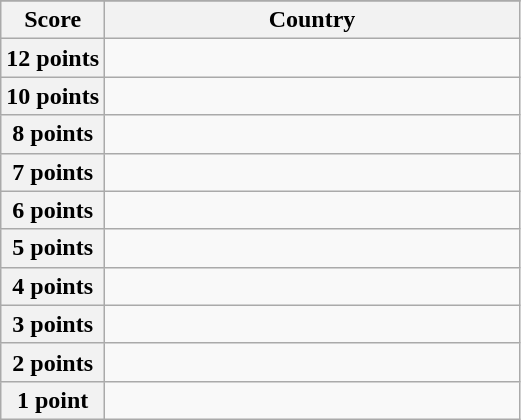<table class="wikitable">
<tr>
</tr>
<tr>
<th scope="col" width="20%">Score</th>
<th scope="col">Country</th>
</tr>
<tr>
<th scope="row">12 points</th>
<td></td>
</tr>
<tr>
<th scope="row">10 points</th>
<td></td>
</tr>
<tr>
<th scope="row">8 points</th>
<td></td>
</tr>
<tr>
<th scope="row">7  points</th>
<td></td>
</tr>
<tr>
<th scope="row">6 points</th>
<td></td>
</tr>
<tr>
<th scope="row">5 points</th>
<td></td>
</tr>
<tr>
<th scope="row">4 points</th>
<td></td>
</tr>
<tr>
<th scope="row">3 points</th>
<td></td>
</tr>
<tr>
<th scope="row">2 points</th>
<td></td>
</tr>
<tr>
<th scope="row">1 point</th>
<td></td>
</tr>
</table>
